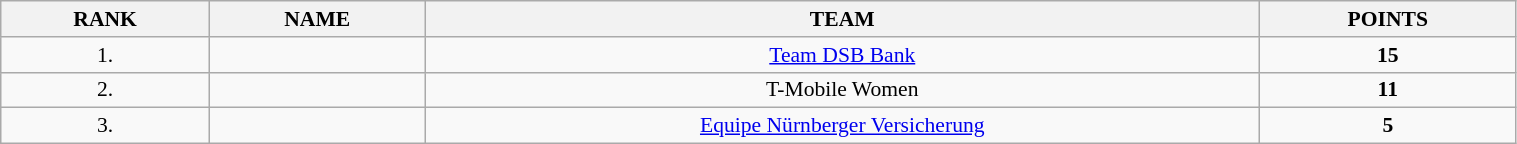<table class=wikitable style="font-size:90%" width="80%">
<tr>
<th>RANK</th>
<th>NAME</th>
<th>TEAM</th>
<th>POINTS</th>
</tr>
<tr>
<td align="center">1.</td>
<td></td>
<td align="center"><a href='#'>Team DSB Bank</a></td>
<td align="center"><strong>15</strong></td>
</tr>
<tr>
<td align="center">2.</td>
<td></td>
<td align="center">T-Mobile Women</td>
<td align="center"><strong>11</strong></td>
</tr>
<tr>
<td align="center">3.</td>
<td></td>
<td align="center"><a href='#'>Equipe Nürnberger Versicherung</a></td>
<td align="center"><strong>5</strong></td>
</tr>
</table>
